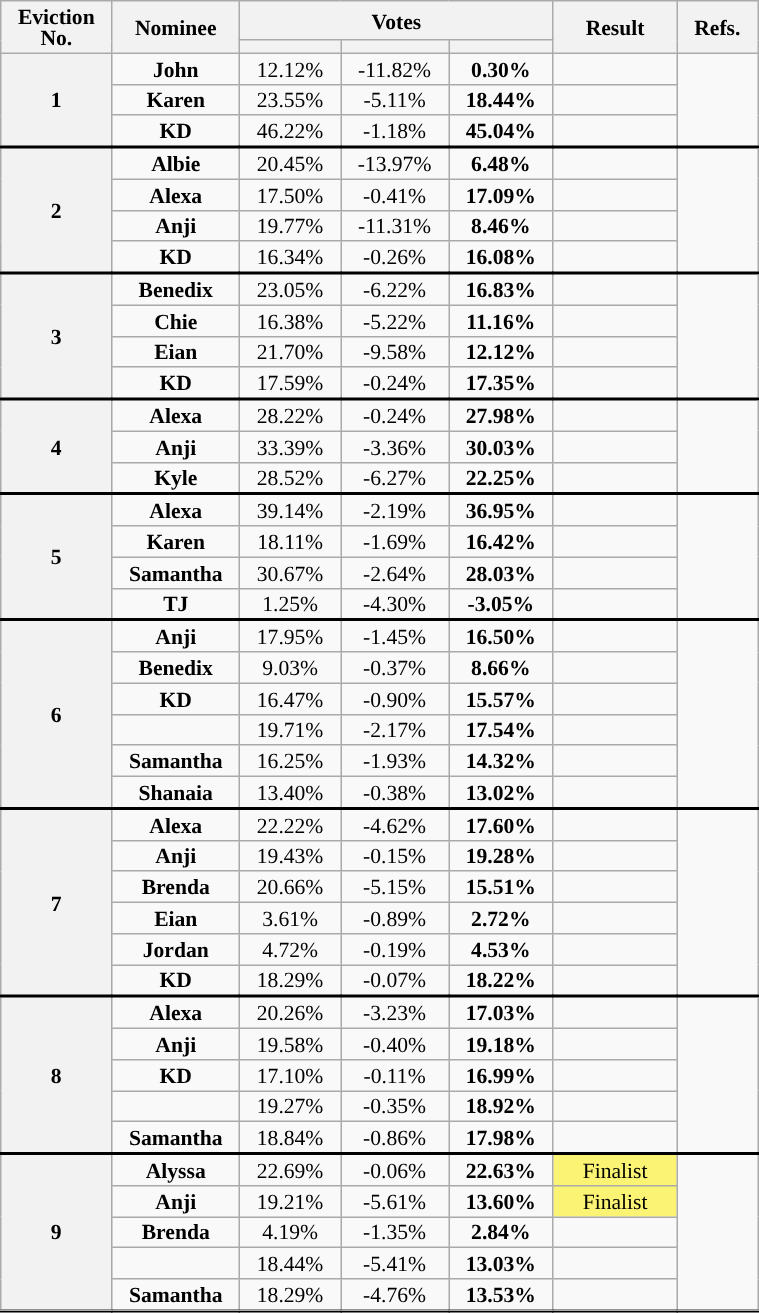<table class="wikitable" style="text-align:center; font-size:90%; line-height:14px;" width="40%">
<tr>
<th rowspan="2" width="05%">Eviction No.</th>
<th rowspan="2" width="05%">Nominee</th>
<th colspan="3" width="15%">Votes</th>
<th rowspan="2" width="10%">Result</th>
<th rowspan="2" width="05%">Refs.</th>
</tr>
<tr>
<th width="05%"></th>
<th width="05%"></th>
<th width="05%"></th>
</tr>
<tr>
<th rowspan="3">1</th>
<td><strong>John</strong></td>
<td>12.12%</td>
<td>-11.82%</td>
<td><strong>0.30%</strong></td>
<td></td>
<td rowspan="3"></td>
</tr>
<tr>
<td><strong>Karen</strong></td>
<td>23.55%</td>
<td>-5.11%</td>
<td><strong>18.44%</strong></td>
<td></td>
</tr>
<tr>
<td><strong>KD</strong></td>
<td>46.22%</td>
<td>-1.18%</td>
<td><strong>45.04%</strong></td>
<td></td>
</tr>
<tr style="border-top: 2px solid;">
<th rowspan="4">2</th>
<td><strong>Albie</strong></td>
<td>20.45%</td>
<td>-13.97%</td>
<td><strong>6.48%</strong></td>
<td></td>
<td rowspan="4"></td>
</tr>
<tr>
<td><strong>Alexa</strong></td>
<td>17.50%</td>
<td>-0.41%</td>
<td><strong>17.09%</strong></td>
<td></td>
</tr>
<tr>
<td><strong>Anji</strong></td>
<td>19.77%</td>
<td>-11.31%</td>
<td><strong>8.46%</strong></td>
<td></td>
</tr>
<tr>
<td><strong>KD</strong></td>
<td>16.34%</td>
<td>-0.26%</td>
<td><strong>16.08%</strong></td>
<td></td>
</tr>
<tr style="border-top: 2px solid;">
<th rowspan="4">3</th>
<td><strong>Benedix</strong></td>
<td>23.05%</td>
<td>-6.22%</td>
<td><strong>16.83%</strong></td>
<td></td>
<td rowspan="4"></td>
</tr>
<tr>
<td><strong>Chie</strong></td>
<td>16.38%</td>
<td>-5.22%</td>
<td><strong>11.16%</strong></td>
<td></td>
</tr>
<tr>
<td><strong>Eian</strong></td>
<td>21.70%</td>
<td>-9.58%</td>
<td><strong>12.12%</strong></td>
<td></td>
</tr>
<tr>
<td><strong>KD</strong></td>
<td>17.59%</td>
<td>-0.24%</td>
<td><strong>17.35%</strong></td>
<td></td>
</tr>
<tr style="border-top: 2px solid;">
<th rowspan="3">4</th>
<td><strong>Alexa</strong></td>
<td>28.22%</td>
<td>-0.24%</td>
<td><strong>27.98%</strong></td>
<td></td>
<td rowspan="3"></td>
</tr>
<tr>
<td><strong>Anji</strong></td>
<td>33.39%</td>
<td>-3.36%</td>
<td><strong>30.03%</strong></td>
<td></td>
</tr>
<tr>
<td><strong>Kyle</strong></td>
<td>28.52%</td>
<td>-6.27%</td>
<td><strong>22.25%</strong></td>
<td></td>
</tr>
<tr style="border-top: 2px solid;">
<th rowspan="4">5</th>
<td><strong>Alexa</strong></td>
<td>39.14%</td>
<td>-2.19%</td>
<td><strong>36.95%</strong></td>
<td></td>
<td rowspan="4"></td>
</tr>
<tr>
<td><strong>Karen</strong></td>
<td>18.11%</td>
<td>-1.69%</td>
<td><strong>16.42%</strong></td>
<td></td>
</tr>
<tr>
<td><strong>Samantha</strong></td>
<td>30.67%</td>
<td>-2.64%</td>
<td><strong>28.03%</strong></td>
<td></td>
</tr>
<tr>
<td><strong>TJ</strong></td>
<td>1.25%</td>
<td>-4.30%</td>
<td><strong>-3.05%</strong></td>
<td></td>
</tr>
<tr style="border-top: 2px solid;">
<th rowspan="6">6</th>
<td><strong>Anji</strong></td>
<td>17.95%</td>
<td>-1.45%</td>
<td><strong>16.50%</strong></td>
<td></td>
<td rowspan="6"></td>
</tr>
<tr>
<td><strong>Benedix</strong></td>
<td>9.03%</td>
<td>-0.37%</td>
<td><strong>8.66%</strong></td>
<td></td>
</tr>
<tr>
<td><strong>KD</strong></td>
<td>16.47%</td>
<td>-0.90%</td>
<td><strong>15.57%</strong></td>
<td></td>
</tr>
<tr>
<td><strong></strong></td>
<td>19.71%</td>
<td>-2.17%</td>
<td><strong>17.54%</strong></td>
<td></td>
</tr>
<tr>
<td><strong>Samantha</strong></td>
<td>16.25%</td>
<td>-1.93%</td>
<td><strong>14.32%</strong></td>
<td></td>
</tr>
<tr>
<td><strong>Shanaia</strong></td>
<td>13.40%</td>
<td>-0.38%</td>
<td><strong>13.02%</strong></td>
<td></td>
</tr>
<tr style="border-top: 2px solid;">
<th rowspan="6">7</th>
<td><strong>Alexa</strong></td>
<td>22.22%</td>
<td>-4.62%</td>
<td><strong>17.60%</strong></td>
<td></td>
<td rowspan="6"></td>
</tr>
<tr>
<td><strong>Anji</strong></td>
<td>19.43%</td>
<td>-0.15%</td>
<td><strong>19.28%</strong></td>
<td></td>
</tr>
<tr>
<td><strong>Brenda</strong></td>
<td>20.66%</td>
<td>-5.15%</td>
<td><strong>15.51%</strong></td>
<td></td>
</tr>
<tr>
<td><strong>Eian</strong></td>
<td>3.61%</td>
<td>-0.89%</td>
<td><strong>2.72%</strong></td>
<td></td>
</tr>
<tr>
<td><strong>Jordan</strong></td>
<td>4.72%</td>
<td>-0.19%</td>
<td><strong>4.53%</strong></td>
<td></td>
</tr>
<tr>
<td><strong>KD</strong></td>
<td>18.29%</td>
<td>-0.07%</td>
<td><strong>18.22%</strong></td>
<td></td>
</tr>
<tr style="border-top: 2px solid;">
<th rowspan="5">8</th>
<td><strong>Alexa</strong></td>
<td>20.26%</td>
<td>-3.23%</td>
<td><strong>17.03%</strong></td>
<td></td>
<td rowspan="5"></td>
</tr>
<tr>
<td><strong>Anji</strong></td>
<td>19.58%</td>
<td>-0.40%</td>
<td><strong>19.18%</strong></td>
<td></td>
</tr>
<tr>
<td><strong>KD</strong></td>
<td>17.10%</td>
<td>-0.11%</td>
<td><strong>16.99%</strong></td>
<td></td>
</tr>
<tr>
<td><strong></strong></td>
<td>19.27%</td>
<td>-0.35%</td>
<td><strong>18.92%</strong></td>
<td></td>
</tr>
<tr>
<td><strong>Samantha</strong></td>
<td>18.84%</td>
<td>-0.86%</td>
<td><strong>17.98%</strong></td>
<td></td>
</tr>
<tr style="border-top: 2px solid;">
<th rowspan="5">9</th>
<td><strong>Alyssa</strong></td>
<td>22.69%</td>
<td>-0.06%</td>
<td><strong>22.63%</strong></td>
<td style="background:#FBF373;">Finalist</td>
<td rowspan="5"></td>
</tr>
<tr>
<td><strong>Anji</strong></td>
<td>19.21%</td>
<td>-5.61%</td>
<td><strong>13.60%</strong></td>
<td style="background:#FBF373;">Finalist</td>
</tr>
<tr>
<td><strong>Brenda</strong></td>
<td>4.19%</td>
<td>-1.35%</td>
<td><strong>2.84%</strong></td>
<td></td>
</tr>
<tr>
<td><strong></strong></td>
<td>18.44%</td>
<td>-5.41%</td>
<td><strong>13.03%</strong></td>
<td></td>
</tr>
<tr>
<td><strong>Samantha</strong></td>
<td>18.29%</td>
<td>-4.76%</td>
<td><strong>13.53%</strong></td>
<td></td>
</tr>
<tr style="border-top: 2px solid;">
</tr>
</table>
